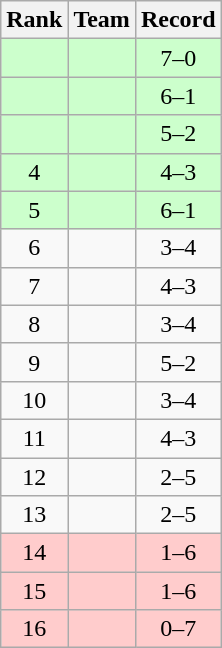<table class=wikitable style="text-align:center;"|>
<tr>
<th>Rank</th>
<th>Team</th>
<th>Record</th>
</tr>
<tr bgcolor=#ccffcc>
<td></td>
<td style="text-align:left;"></td>
<td>7–0</td>
</tr>
<tr bgcolor=#ccffcc>
<td></td>
<td style="text-align:left;"></td>
<td>6–1</td>
</tr>
<tr bgcolor=#ccffcc>
<td></td>
<td style="text-align:left;"></td>
<td>5–2</td>
</tr>
<tr bgcolor=#ccffcc>
<td>4</td>
<td style="text-align:left;"></td>
<td>4–3</td>
</tr>
<tr bgcolor=#ccffcc>
<td>5</td>
<td style="text-align:left;"></td>
<td>6–1</td>
</tr>
<tr>
<td>6</td>
<td style="text-align:left;"></td>
<td>3–4</td>
</tr>
<tr>
<td>7</td>
<td style="text-align:left;"></td>
<td>4–3</td>
</tr>
<tr>
<td>8</td>
<td style="text-align:left;"></td>
<td>3–4</td>
</tr>
<tr>
<td>9</td>
<td style="text-align:left;"></td>
<td>5–2</td>
</tr>
<tr>
<td>10</td>
<td style="text-align:left;"></td>
<td>3–4</td>
</tr>
<tr>
<td>11</td>
<td style="text-align:left;"></td>
<td>4–3</td>
</tr>
<tr>
<td>12</td>
<td style="text-align:left;"></td>
<td>2–5</td>
</tr>
<tr>
<td>13</td>
<td style="text-align:left;"></td>
<td>2–5</td>
</tr>
<tr bgcolor=ffcccc>
<td>14</td>
<td style="text-align:left;"></td>
<td>1–6</td>
</tr>
<tr bgcolor=ffcccc>
<td>15</td>
<td style="text-align:left;"></td>
<td>1–6</td>
</tr>
<tr bgcolor=ffcccc>
<td>16</td>
<td style="text-align:left;"></td>
<td>0–7</td>
</tr>
</table>
